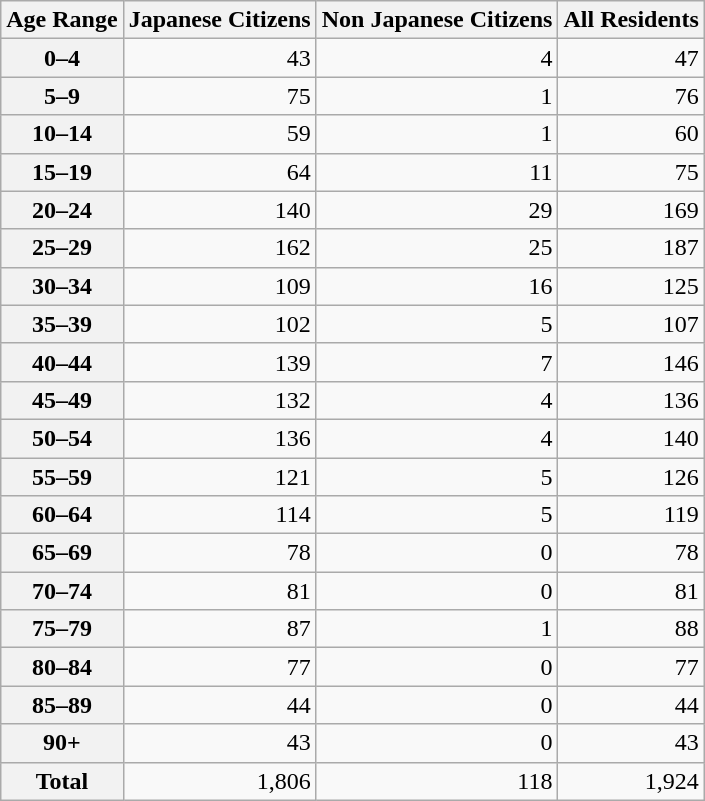<table class="wikitable" style="text-align:right;">
<tr>
<th>Age Range</th>
<th>Japanese Citizens</th>
<th>Non Japanese Citizens</th>
<th>All Residents</th>
</tr>
<tr>
<th>0–4</th>
<td>43</td>
<td>4</td>
<td>47</td>
</tr>
<tr>
<th>5–9</th>
<td>75</td>
<td>1</td>
<td>76</td>
</tr>
<tr>
<th>10–14</th>
<td>59</td>
<td>1</td>
<td>60</td>
</tr>
<tr>
<th>15–19</th>
<td>64</td>
<td>11</td>
<td>75</td>
</tr>
<tr>
<th>20–24</th>
<td>140</td>
<td>29</td>
<td>169</td>
</tr>
<tr>
<th>25–29</th>
<td>162</td>
<td>25</td>
<td>187</td>
</tr>
<tr>
<th>30–34</th>
<td>109</td>
<td>16</td>
<td>125</td>
</tr>
<tr>
<th>35–39</th>
<td>102</td>
<td>5</td>
<td>107</td>
</tr>
<tr>
<th>40–44</th>
<td>139</td>
<td>7</td>
<td>146</td>
</tr>
<tr>
<th>45–49</th>
<td>132</td>
<td>4</td>
<td>136</td>
</tr>
<tr>
<th>50–54</th>
<td>136</td>
<td>4</td>
<td>140</td>
</tr>
<tr>
<th>55–59</th>
<td>121</td>
<td>5</td>
<td>126</td>
</tr>
<tr>
<th>60–64</th>
<td>114</td>
<td>5</td>
<td>119</td>
</tr>
<tr>
<th>65–69</th>
<td>78</td>
<td>0</td>
<td>78</td>
</tr>
<tr>
<th>70–74</th>
<td>81</td>
<td>0</td>
<td>81</td>
</tr>
<tr>
<th>75–79</th>
<td>87</td>
<td>1</td>
<td>88</td>
</tr>
<tr>
<th>80–84</th>
<td>77</td>
<td>0</td>
<td>77</td>
</tr>
<tr>
<th>85–89</th>
<td>44</td>
<td>0</td>
<td>44</td>
</tr>
<tr>
<th>90+</th>
<td>43</td>
<td>0</td>
<td>43</td>
</tr>
<tr>
<th>Total</th>
<td>1,806</td>
<td>118</td>
<td>1,924</td>
</tr>
</table>
